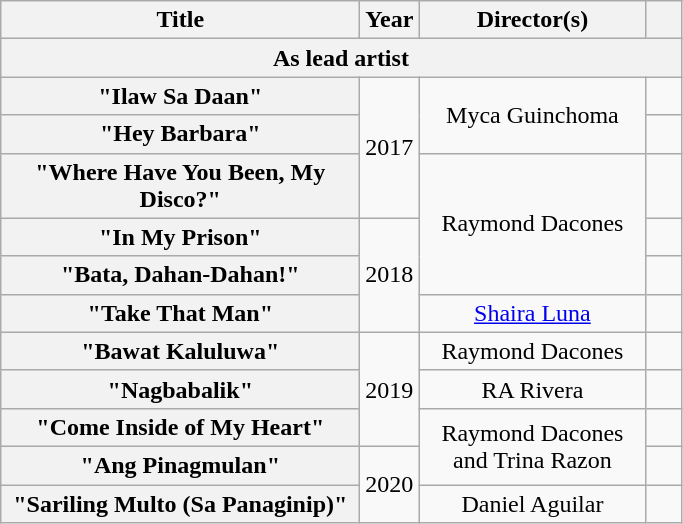<table class="wikitable plainrowheaders" style="text-align:center;">
<tr>
<th scope="col" style="width:14.5em;">Title</th>
<th scope="col" style="width:1em;">Year</th>
<th scope="col" style="width:9em;">Director(s)</th>
<th scope="col" style="width:1em;"></th>
</tr>
<tr>
<th scope="col" colspan="5">As lead artist</th>
</tr>
<tr>
<th scope="row">"Ilaw Sa Daan"</th>
<td rowspan="3">2017</td>
<td rowspan="2">Myca Guinchoma</td>
<td></td>
</tr>
<tr>
<th scope="row">"Hey Barbara"</th>
<td></td>
</tr>
<tr>
<th scope="row">"Where Have You Been, My Disco?"</th>
<td rowspan="3">Raymond Dacones</td>
<td></td>
</tr>
<tr>
<th scope="row">"In My Prison"</th>
<td rowspan="3">2018</td>
<td></td>
</tr>
<tr>
<th scope="row">"Bata, Dahan-Dahan!"</th>
<td></td>
</tr>
<tr>
<th scope="row">"Take That Man"</th>
<td><a href='#'>Shaira Luna</a></td>
<td></td>
</tr>
<tr>
<th scope="row">"Bawat Kaluluwa"</th>
<td rowspan="3">2019</td>
<td>Raymond Dacones</td>
<td></td>
</tr>
<tr>
<th scope="row">"Nagbabalik"<br></th>
<td>RA Rivera</td>
<td></td>
</tr>
<tr>
<th scope="row">"Come Inside of My Heart"</th>
<td rowspan="2">Raymond Dacones and Trina Razon</td>
<td></td>
</tr>
<tr>
<th scope="row">"Ang Pinagmulan"</th>
<td rowspan="2">2020</td>
<td></td>
</tr>
<tr>
<th scope="row">"Sariling Multo (Sa Panaginip)"</th>
<td>Daniel Aguilar<br></td>
<td></td>
</tr>
</table>
